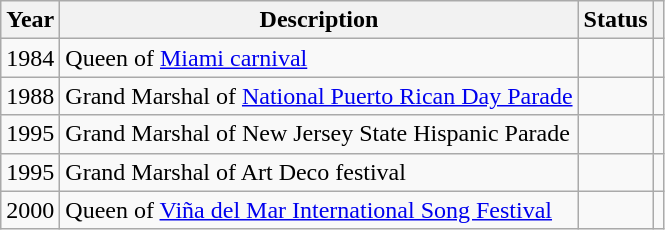<table class="wikitable sortable plainrowheaders">
<tr>
<th scope="col">Year</th>
<th scope="col">Description</th>
<th scope="col">Status</th>
<th scope="col" class="unsortable"></th>
</tr>
<tr>
<td>1984</td>
<td>Queen of <a href='#'>Miami carnival</a></td>
<td></td>
<td style="text-align:center;"></td>
</tr>
<tr>
<td>1988</td>
<td>Grand Marshal of <a href='#'>National Puerto Rican Day Parade</a></td>
<td></td>
<td style="text-align:center;"></td>
</tr>
<tr>
<td>1995</td>
<td>Grand Marshal of New Jersey State Hispanic Parade</td>
<td></td>
<td style="text-align:center;"></td>
</tr>
<tr>
<td>1995</td>
<td>Grand Marshal of Art Deco festival</td>
<td></td>
<td style="text-align:center;"></td>
</tr>
<tr>
<td>2000</td>
<td>Queen of <a href='#'>Viña del Mar International Song Festival</a></td>
<td></td>
<td style="text-align:center;"></td>
</tr>
</table>
